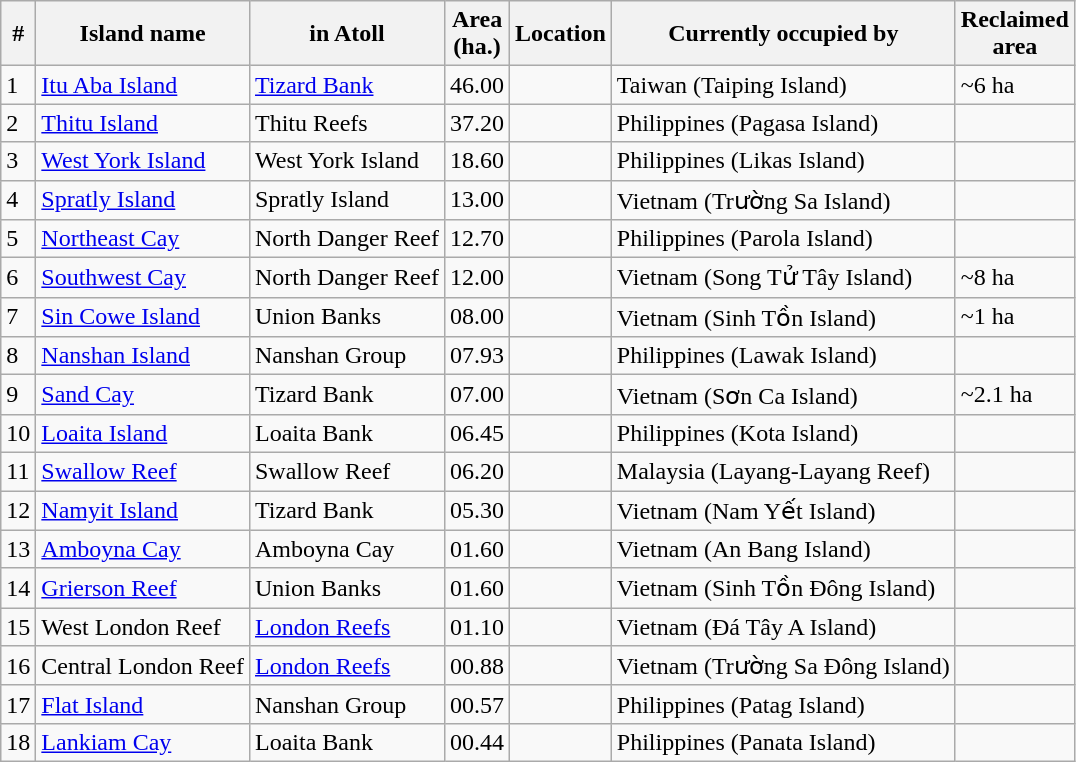<table class="wikitable sortable">
<tr>
<th>#</th>
<th>Island name</th>
<th>in Atoll</th>
<th>Area<br>(ha.)</th>
<th>Location</th>
<th>Currently occupied by</th>
<th>Reclaimed<br>area</th>
</tr>
<tr>
<td>1</td>
<td><a href='#'>Itu Aba Island</a></td>
<td><a href='#'>Tizard Bank</a></td>
<td>46.00</td>
<td></td>
<td>Taiwan (Taiping Island)</td>
<td>~6 ha</td>
</tr>
<tr>
<td>2</td>
<td><a href='#'>Thitu Island</a></td>
<td>Thitu Reefs</td>
<td>37.20</td>
<td></td>
<td>Philippines (Pagasa Island)</td>
<td></td>
</tr>
<tr>
<td>3</td>
<td><a href='#'>West York Island</a></td>
<td>West York Island</td>
<td>18.60</td>
<td></td>
<td>Philippines (Likas Island)</td>
<td></td>
</tr>
<tr>
<td>4</td>
<td><a href='#'>Spratly Island</a></td>
<td>Spratly Island</td>
<td>13.00</td>
<td></td>
<td>Vietnam (Trường Sa Island)</td>
<td></td>
</tr>
<tr>
<td>5</td>
<td><a href='#'>Northeast Cay</a></td>
<td>North Danger Reef</td>
<td>12.70</td>
<td></td>
<td>Philippines (Parola Island)</td>
<td></td>
</tr>
<tr>
<td>6</td>
<td><a href='#'>Southwest Cay</a></td>
<td>North Danger Reef</td>
<td>12.00</td>
<td></td>
<td>Vietnam (Song Tử Tây Island)</td>
<td>~8 ha</td>
</tr>
<tr>
<td>7</td>
<td><a href='#'>Sin Cowe Island</a></td>
<td>Union Banks</td>
<td>08.00</td>
<td></td>
<td>Vietnam (Sinh Tồn Island)</td>
<td>~1 ha</td>
</tr>
<tr>
<td>8</td>
<td><a href='#'>Nanshan Island</a></td>
<td>Nanshan Group</td>
<td>07.93</td>
<td></td>
<td>Philippines (Lawak Island)</td>
<td></td>
</tr>
<tr>
<td>9</td>
<td><a href='#'>Sand Cay</a></td>
<td>Tizard Bank</td>
<td>07.00</td>
<td></td>
<td>Vietnam (Sơn Ca Island)</td>
<td>~2.1 ha</td>
</tr>
<tr>
<td>10</td>
<td><a href='#'>Loaita Island</a></td>
<td>Loaita Bank</td>
<td>06.45</td>
<td></td>
<td>Philippines (Kota Island)</td>
<td></td>
</tr>
<tr>
<td>11</td>
<td><a href='#'>Swallow Reef</a></td>
<td>Swallow Reef</td>
<td>06.20</td>
<td></td>
<td>Malaysia (Layang-Layang Reef)</td>
<td></td>
</tr>
<tr>
<td>12</td>
<td><a href='#'>Namyit Island</a></td>
<td>Tizard Bank</td>
<td>05.30</td>
<td></td>
<td>Vietnam (Nam Yết Island)</td>
<td></td>
</tr>
<tr>
<td>13</td>
<td><a href='#'>Amboyna Cay</a></td>
<td>Amboyna Cay</td>
<td>01.60</td>
<td></td>
<td>Vietnam (An Bang Island)</td>
<td></td>
</tr>
<tr>
<td>14</td>
<td><a href='#'>Grierson Reef</a></td>
<td>Union Banks</td>
<td>01.60</td>
<td></td>
<td>Vietnam (Sinh Tồn Đông Island)</td>
<td></td>
</tr>
<tr>
<td>15</td>
<td>West London Reef</td>
<td><a href='#'>London Reefs</a></td>
<td>01.10</td>
<td></td>
<td>Vietnam (Đá Tây A Island)</td>
<td></td>
</tr>
<tr>
<td>16</td>
<td>Central London Reef</td>
<td><a href='#'>London Reefs</a></td>
<td>00.88</td>
<td></td>
<td>Vietnam (Trường Sa Đông Island)</td>
<td></td>
</tr>
<tr>
<td>17</td>
<td><a href='#'>Flat Island</a></td>
<td>Nanshan Group</td>
<td>00.57</td>
<td></td>
<td>Philippines (Patag Island)</td>
<td></td>
</tr>
<tr>
<td>18</td>
<td><a href='#'>Lankiam Cay</a></td>
<td>Loaita Bank</td>
<td>00.44</td>
<td></td>
<td>Philippines (Panata Island)</td>
<td></td>
</tr>
</table>
